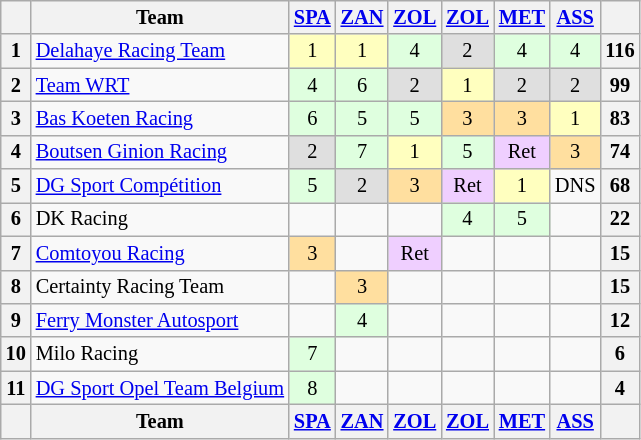<table class="wikitable" style="font-size: 85%; text-align: center;">
<tr>
<th valign="middle"></th>
<th valign="middle">Team</th>
<th><a href='#'>SPA</a><br></th>
<th><a href='#'>ZAN</a><br></th>
<th><a href='#'>ZOL</a><br></th>
<th><a href='#'>ZOL</a><br></th>
<th><a href='#'>MET</a><br></th>
<th><a href='#'>ASS</a><br></th>
<th valign="middle"></th>
</tr>
<tr>
<th>1</th>
<td align="left"> <a href='#'>Delahaye Racing Team</a></td>
<td style="background:#ffffbf;">1</td>
<td style="background:#ffffbf;">1</td>
<td style="background:#dfffdf;">4</td>
<td style="background:#dfdfdf;">2</td>
<td style="background:#dfffdf;">4</td>
<td style="background:#dfffdf;">4</td>
<th>116</th>
</tr>
<tr>
<th>2</th>
<td align="left"> <a href='#'>Team WRT</a></td>
<td style="background:#dfffdf;">4</td>
<td style="background:#dfffdf;">6</td>
<td style="background:#dfdfdf;">2</td>
<td style="background:#ffffbf;">1</td>
<td style="background:#dfdfdf;">2</td>
<td style="background:#dfdfdf;">2</td>
<th>99</th>
</tr>
<tr>
<th>3</th>
<td align="left"> <a href='#'>Bas Koeten Racing</a></td>
<td style="background:#dfffdf;">6</td>
<td style="background:#dfffdf;">5</td>
<td style="background:#dfffdf;">5</td>
<td style="background:#ffdf9f;">3</td>
<td style="background:#ffdf9f;">3</td>
<td style="background:#ffffbf;">1</td>
<th>83</th>
</tr>
<tr>
<th>4</th>
<td align="left"> <a href='#'>Boutsen Ginion Racing</a></td>
<td style="background:#dfdfdf;">2</td>
<td style="background:#dfffdf;">7</td>
<td style="background:#ffffbf;">1</td>
<td style="background:#dfffdf;">5</td>
<td style="background:#efcfff;">Ret</td>
<td style="background:#ffdf9f;">3</td>
<th>74</th>
</tr>
<tr>
<th>5</th>
<td align="left"> <a href='#'>DG Sport Compétition</a></td>
<td style="background:#dfffdf;">5</td>
<td style="background:#dfdfdf;">2</td>
<td style="background:#ffdf9f;">3</td>
<td style="background:#efcfff;">Ret</td>
<td style="background:#ffffbf;">1</td>
<td>DNS</td>
<th>68</th>
</tr>
<tr>
<th>6</th>
<td align="left"> DK Racing</td>
<td></td>
<td></td>
<td></td>
<td style="background:#dfffdf;">4</td>
<td style="background:#dfffdf;">5</td>
<td></td>
<th>22</th>
</tr>
<tr>
<th>7</th>
<td align="left"> <a href='#'>Comtoyou Racing</a></td>
<td style="background:#ffdf9f;">3</td>
<td></td>
<td style="background:#efcfff;">Ret</td>
<td></td>
<td></td>
<td></td>
<th>15</th>
</tr>
<tr>
<th>8</th>
<td align="left"> Certainty Racing Team</td>
<td></td>
<td style="background:#ffdf9f;">3</td>
<td></td>
<td></td>
<td></td>
<td></td>
<th>15</th>
</tr>
<tr>
<th>9</th>
<td align="left"> <a href='#'>Ferry Monster Autosport</a></td>
<td></td>
<td style="background:#dfffdf;">4</td>
<td></td>
<td></td>
<td></td>
<td></td>
<th>12</th>
</tr>
<tr>
<th>10</th>
<td align="left"> Milo Racing</td>
<td style="background:#dfffdf;">7</td>
<td></td>
<td></td>
<td></td>
<td></td>
<td></td>
<th>6</th>
</tr>
<tr>
<th>11</th>
<td> <a href='#'>DG Sport Opel Team Belgium</a></td>
<td style="background:#dfffdf;">8</td>
<td></td>
<td></td>
<td></td>
<td></td>
<td></td>
<th>4</th>
</tr>
<tr valign="top">
<th valign="middle"></th>
<th valign="middle">Team</th>
<th><a href='#'>SPA</a><br></th>
<th><a href='#'>ZAN</a><br></th>
<th><a href='#'>ZOL</a><br></th>
<th><a href='#'>ZOL</a><br></th>
<th><a href='#'>MET</a><br></th>
<th><a href='#'>ASS</a><br></th>
<th valign="middle"></th>
</tr>
</table>
